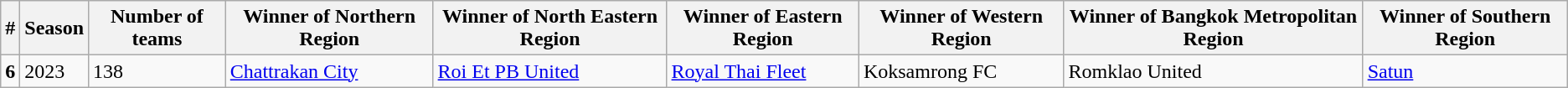<table class="wikitable">
<tr>
<th>#</th>
<th>Season</th>
<th>Number of teams</th>
<th>Winner of Northern Region</th>
<th>Winner of North Eastern Region</th>
<th>Winner of Eastern Region</th>
<th>Winner of Western Region</th>
<th>Winner of Bangkok Metropolitan Region</th>
<th>Winner of Southern Region</th>
</tr>
<tr>
<td><strong>6</strong></td>
<td>2023</td>
<td>138</td>
<td><a href='#'>Chattrakan City</a></td>
<td><a href='#'>Roi Et PB United</a></td>
<td><a href='#'>Royal Thai Fleet</a></td>
<td>Koksamrong FC</td>
<td>Romklao United</td>
<td><a href='#'>Satun</a></td>
</tr>
</table>
